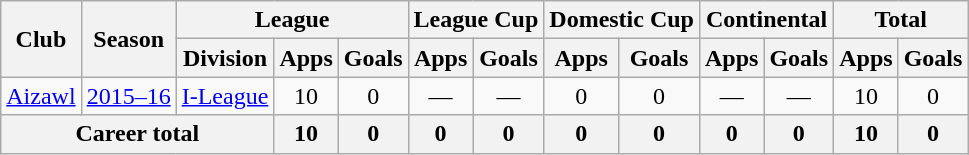<table class="wikitable" style="text-align: center;">
<tr>
<th rowspan="2">Club</th>
<th rowspan="2">Season</th>
<th colspan="3">League</th>
<th colspan="2">League Cup</th>
<th colspan="2">Domestic Cup</th>
<th colspan="2">Continental</th>
<th colspan="2">Total</th>
</tr>
<tr>
<th>Division</th>
<th>Apps</th>
<th>Goals</th>
<th>Apps</th>
<th>Goals</th>
<th>Apps</th>
<th>Goals</th>
<th>Apps</th>
<th>Goals</th>
<th>Apps</th>
<th>Goals</th>
</tr>
<tr>
<td rowspan="1"><a href='#'>Aizawl</a></td>
<td><a href='#'>2015–16</a></td>
<td><a href='#'>I-League</a></td>
<td>10</td>
<td>0</td>
<td>—</td>
<td>—</td>
<td>0</td>
<td>0</td>
<td>—</td>
<td>—</td>
<td>10</td>
<td>0</td>
</tr>
<tr>
<th colspan="3">Career total</th>
<th>10</th>
<th>0</th>
<th>0</th>
<th>0</th>
<th>0</th>
<th>0</th>
<th>0</th>
<th>0</th>
<th>10</th>
<th>0</th>
</tr>
</table>
